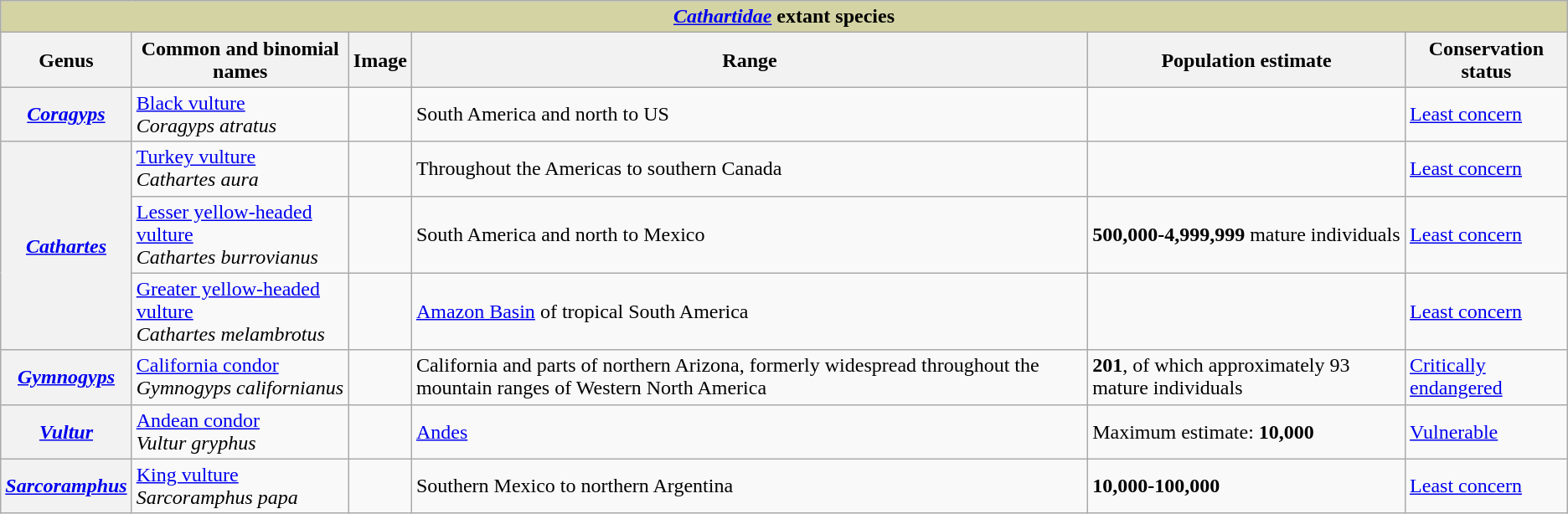<table class="wikitable sortable">
<tr>
<th colspan="6" style="background-color: #D3D3A4" align="center"><em><a href='#'>Cathartidae</a></em> extant species</th>
</tr>
<tr>
<th>Genus</th>
<th>Common and binomial names</th>
<th class="unsortable">Image</th>
<th>Range</th>
<th>Population estimate</th>
<th>Conservation status</th>
</tr>
<tr>
<th rowspan="1" style="text-align:center;"><em><a href='#'>Coragyps</a></em> </th>
<td><a href='#'>Black vulture</a><br><em>Coragyps atratus</em><br></td>
<td></td>
<td>South America and north to US</td>
<td></td>
<td><a href='#'>Least concern</a></td>
</tr>
<tr>
<th rowspan="3" style="text-align:center;"><em><a href='#'>Cathartes</a></em> </th>
<td><a href='#'>Turkey vulture</a><br><em>Cathartes aura</em><br></td>
<td></td>
<td>Throughout the Americas to southern Canada</td>
<td></td>
<td><a href='#'>Least concern</a></td>
</tr>
<tr>
<td><a href='#'>Lesser yellow-headed vulture</a><br><em>Cathartes burrovianus</em><br></td>
<td></td>
<td>South America and north to Mexico</td>
<td><strong>500,000-4,999,999</strong> mature individuals</td>
<td><a href='#'>Least concern</a></td>
</tr>
<tr>
<td><a href='#'>Greater yellow-headed vulture</a><br><em>Cathartes melambrotus</em><br></td>
<td></td>
<td><a href='#'>Amazon Basin</a> of tropical South America</td>
<td></td>
<td><a href='#'>Least concern</a></td>
</tr>
<tr>
<th rowspan="1" style="text-align:center;"><em><a href='#'>Gymnogyps</a></em> </th>
<td><a href='#'>California condor</a><br><em>Gymnogyps californianus</em><br></td>
<td></td>
<td>California and parts of northern Arizona, formerly widespread throughout the mountain ranges of Western North America</td>
<td><strong>201</strong>, of which approximately 93 mature individuals</td>
<td><a href='#'>Critically endangered</a></td>
</tr>
<tr>
<th rowspan="1" style="text-align:center;"><em><a href='#'>Vultur</a></em> </th>
<td><a href='#'>Andean condor</a><br><em>Vultur gryphus</em><br></td>
<td></td>
<td><a href='#'>Andes</a></td>
<td>Maximum estimate: <strong>10,000</strong></td>
<td><a href='#'>Vulnerable</a></td>
</tr>
<tr>
<th rowspan="1" style="text-align:center;"><em><a href='#'>Sarcoramphus</a></em> </th>
<td><a href='#'>King vulture</a><br><em>Sarcoramphus papa</em><br></td>
<td></td>
<td>Southern Mexico to northern Argentina</td>
<td><strong>10,000-100,000</strong></td>
<td><a href='#'>Least concern</a></td>
</tr>
</table>
